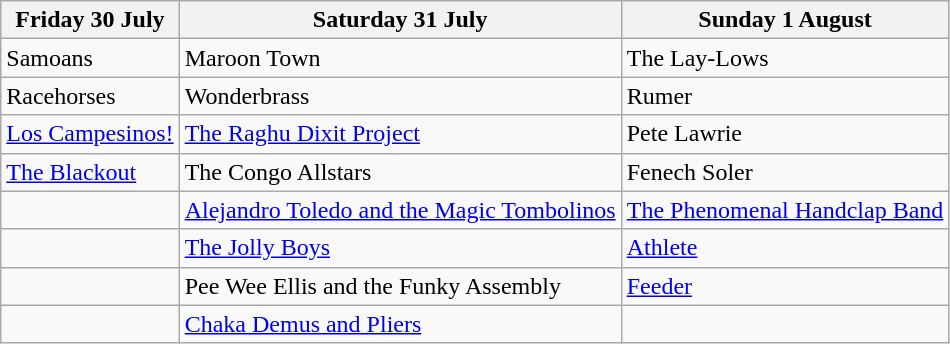<table class="wikitable">
<tr>
<th>Friday 30 July</th>
<th>Saturday 31 July</th>
<th>Sunday 1 August</th>
</tr>
<tr>
<td>Samoans</td>
<td>Maroon Town</td>
<td>The Lay-Lows</td>
</tr>
<tr>
<td>Racehorses</td>
<td>Wonderbrass</td>
<td>Rumer</td>
</tr>
<tr>
<td><a href='#'>Los Campesinos!</a></td>
<td><a href='#'>The Raghu Dixit Project</a></td>
<td>Pete Lawrie</td>
</tr>
<tr>
<td><a href='#'>The Blackout</a></td>
<td>The Congo Allstars</td>
<td>Fenech Soler</td>
</tr>
<tr>
<td></td>
<td><a href='#'>Alejandro Toledo and the Magic Tombolinos</a></td>
<td><a href='#'>The Phenomenal Handclap Band</a></td>
</tr>
<tr>
<td></td>
<td><a href='#'>The Jolly Boys</a></td>
<td><a href='#'>Athlete</a></td>
</tr>
<tr>
<td></td>
<td>Pee Wee Ellis and the Funky Assembly</td>
<td><a href='#'>Feeder</a></td>
</tr>
<tr>
<td></td>
<td><a href='#'>Chaka Demus and Pliers</a></td>
<td></td>
</tr>
</table>
